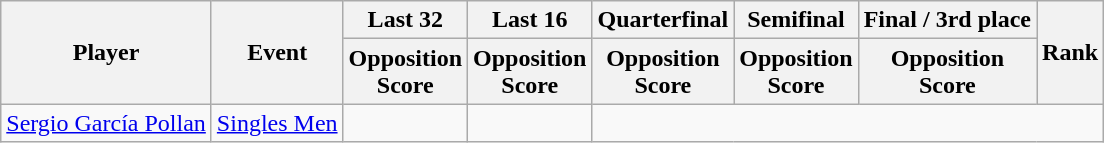<table class="wikitable">
<tr>
<th rowspan=2>Player</th>
<th rowspan=2>Event</th>
<th>Last 32</th>
<th>Last 16</th>
<th>Quarterfinal</th>
<th>Semifinal</th>
<th>Final / 3rd place</th>
<th rowspan=2>Rank</th>
</tr>
<tr>
<th>Opposition<br>Score</th>
<th>Opposition<br>Score</th>
<th>Opposition<br>Score</th>
<th>Opposition<br>Score</th>
<th>Opposition<br>Score</th>
</tr>
<tr align=center>
<td align=left><a href='#'>Sergio García Pollan</a></td>
<td align=left><a href='#'>Singles Men</a></td>
<td></td>
<td></td>
</tr>
</table>
